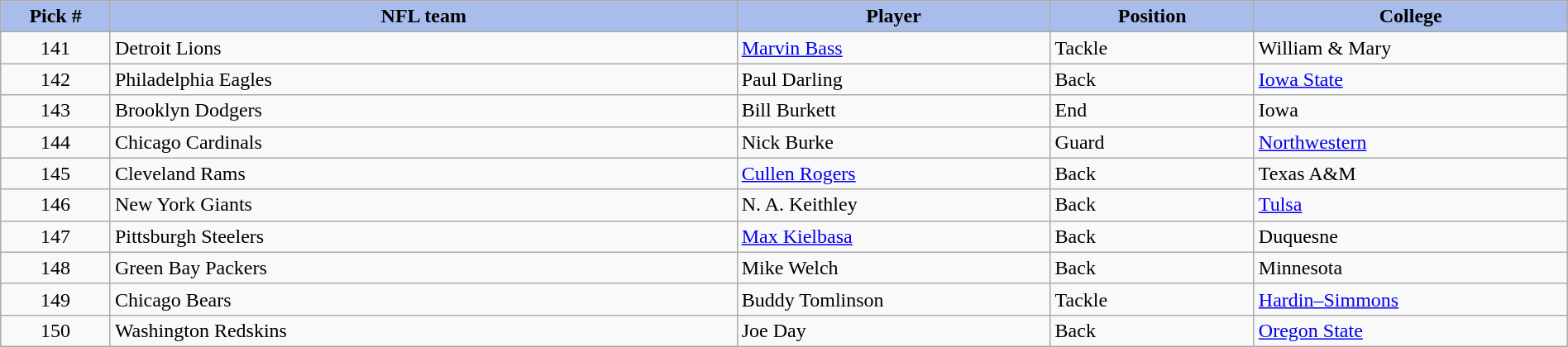<table class="wikitable sortable sortable" style="width: 100%">
<tr>
<th style="background:#A8BDEC;" width=7%>Pick #</th>
<th width=40% style="background:#A8BDEC;">NFL team</th>
<th width=20% style="background:#A8BDEC;">Player</th>
<th width=13% style="background:#A8BDEC;">Position</th>
<th style="background:#A8BDEC;">College</th>
</tr>
<tr>
<td align=center>141</td>
<td>Detroit Lions</td>
<td><a href='#'>Marvin Bass</a></td>
<td>Tackle</td>
<td>William & Mary</td>
</tr>
<tr>
<td align=center>142</td>
<td>Philadelphia Eagles</td>
<td>Paul Darling</td>
<td>Back</td>
<td><a href='#'>Iowa State</a></td>
</tr>
<tr>
<td align=center>143</td>
<td>Brooklyn Dodgers</td>
<td>Bill Burkett</td>
<td>End</td>
<td>Iowa</td>
</tr>
<tr>
<td align=center>144</td>
<td>Chicago Cardinals</td>
<td>Nick Burke</td>
<td>Guard</td>
<td><a href='#'>Northwestern</a></td>
</tr>
<tr>
<td align=center>145</td>
<td>Cleveland Rams</td>
<td><a href='#'>Cullen Rogers</a></td>
<td>Back</td>
<td>Texas A&M</td>
</tr>
<tr>
<td align=center>146</td>
<td>New York Giants</td>
<td>N. A. Keithley</td>
<td>Back</td>
<td><a href='#'>Tulsa</a></td>
</tr>
<tr>
<td align=center>147</td>
<td>Pittsburgh Steelers</td>
<td><a href='#'>Max Kielbasa</a></td>
<td>Back</td>
<td>Duquesne</td>
</tr>
<tr>
<td align=center>148</td>
<td>Green Bay Packers</td>
<td>Mike Welch</td>
<td>Back</td>
<td>Minnesota</td>
</tr>
<tr>
<td align=center>149</td>
<td>Chicago Bears</td>
<td>Buddy Tomlinson</td>
<td>Tackle</td>
<td><a href='#'>Hardin–Simmons</a></td>
</tr>
<tr>
<td align=center>150</td>
<td>Washington Redskins</td>
<td>Joe Day</td>
<td>Back</td>
<td><a href='#'>Oregon State</a></td>
</tr>
</table>
